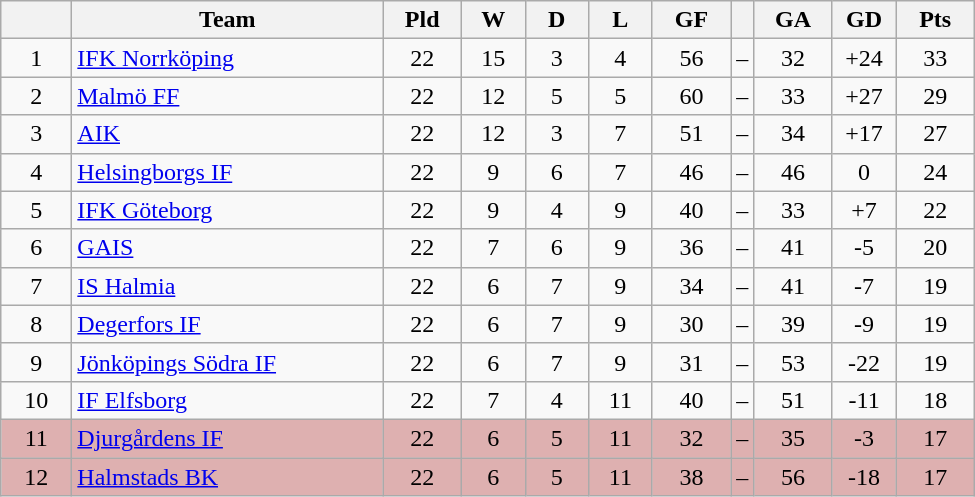<table class="wikitable" style="text-align: center;">
<tr>
<th style="width: 40px;"></th>
<th style="width: 200px;">Team</th>
<th style="width: 45px;">Pld</th>
<th style="width: 35px;">W</th>
<th style="width: 35px;">D</th>
<th style="width: 35px;">L</th>
<th style="width: 45px;">GF</th>
<th></th>
<th style="width: 45px;">GA</th>
<th style="width: 35px;">GD</th>
<th style="width: 45px;">Pts</th>
</tr>
<tr>
<td>1</td>
<td style="text-align: left;"><a href='#'>IFK Norrköping</a></td>
<td>22</td>
<td>15</td>
<td>3</td>
<td>4</td>
<td>56</td>
<td>–</td>
<td>32</td>
<td>+24</td>
<td>33</td>
</tr>
<tr>
<td>2</td>
<td style="text-align: left;"><a href='#'>Malmö FF</a></td>
<td>22</td>
<td>12</td>
<td>5</td>
<td>5</td>
<td>60</td>
<td>–</td>
<td>33</td>
<td>+27</td>
<td>29</td>
</tr>
<tr>
<td>3</td>
<td style="text-align: left;"><a href='#'>AIK</a></td>
<td>22</td>
<td>12</td>
<td>3</td>
<td>7</td>
<td>51</td>
<td>–</td>
<td>34</td>
<td>+17</td>
<td>27</td>
</tr>
<tr>
<td>4</td>
<td style="text-align: left;"><a href='#'>Helsingborgs IF</a></td>
<td>22</td>
<td>9</td>
<td>6</td>
<td>7</td>
<td>46</td>
<td>–</td>
<td>46</td>
<td>0</td>
<td>24</td>
</tr>
<tr>
<td>5</td>
<td style="text-align: left;"><a href='#'>IFK Göteborg</a></td>
<td>22</td>
<td>9</td>
<td>4</td>
<td>9</td>
<td>40</td>
<td>–</td>
<td>33</td>
<td>+7</td>
<td>22</td>
</tr>
<tr>
<td>6</td>
<td style="text-align: left;"><a href='#'>GAIS</a></td>
<td>22</td>
<td>7</td>
<td>6</td>
<td>9</td>
<td>36</td>
<td>–</td>
<td>41</td>
<td>-5</td>
<td>20</td>
</tr>
<tr>
<td>7</td>
<td style="text-align: left;"><a href='#'>IS Halmia</a></td>
<td>22</td>
<td>6</td>
<td>7</td>
<td>9</td>
<td>34</td>
<td>–</td>
<td>41</td>
<td>-7</td>
<td>19</td>
</tr>
<tr>
<td>8</td>
<td style="text-align: left;"><a href='#'>Degerfors IF</a></td>
<td>22</td>
<td>6</td>
<td>7</td>
<td>9</td>
<td>30</td>
<td>–</td>
<td>39</td>
<td>-9</td>
<td>19</td>
</tr>
<tr>
<td>9</td>
<td style="text-align: left;"><a href='#'>Jönköpings Södra IF</a></td>
<td>22</td>
<td>6</td>
<td>7</td>
<td>9</td>
<td>31</td>
<td>–</td>
<td>53</td>
<td>-22</td>
<td>19</td>
</tr>
<tr>
<td>10</td>
<td style="text-align: left;"><a href='#'>IF Elfsborg</a></td>
<td>22</td>
<td>7</td>
<td>4</td>
<td>11</td>
<td>40</td>
<td>–</td>
<td>51</td>
<td>-11</td>
<td>18</td>
</tr>
<tr style="background: #deb0b0">
<td>11</td>
<td style="text-align: left;"><a href='#'>Djurgårdens IF</a></td>
<td>22</td>
<td>6</td>
<td>5</td>
<td>11</td>
<td>32</td>
<td>–</td>
<td>35</td>
<td>-3</td>
<td>17</td>
</tr>
<tr style="background: #deb0b0">
<td>12</td>
<td style="text-align: left;"><a href='#'>Halmstads BK</a></td>
<td>22</td>
<td>6</td>
<td>5</td>
<td>11</td>
<td>38</td>
<td>–</td>
<td>56</td>
<td>-18</td>
<td>17</td>
</tr>
</table>
